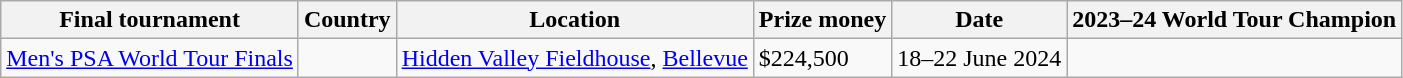<table class=wikitable>
<tr>
<th>Final tournament</th>
<th>Country</th>
<th>Location</th>
<th>Prize money</th>
<th>Date</th>
<th>2023–24 World Tour Champion</th>
</tr>
<tr>
<td><a href='#'>Men's PSA World Tour Finals</a></td>
<td></td>
<td><a href='#'>Hidden Valley Fieldhouse</a>, <a href='#'>Bellevue</a></td>
<td>$224,500</td>
<td>18–22 June 2024</td>
<td rowspan=1 colspan=2 align="center"></td>
</tr>
</table>
